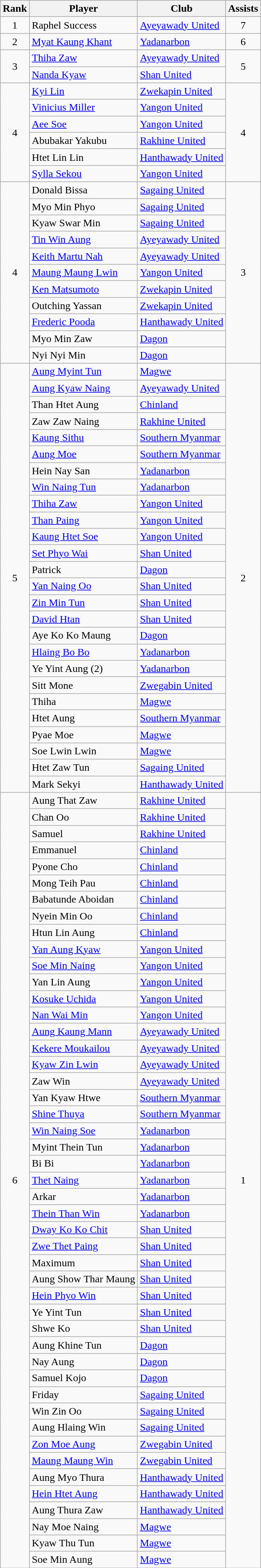<table class="wikitable" style="text-align:center">
<tr>
<th>Rank</th>
<th>Player</th>
<th>Club</th>
<th>Assists</th>
</tr>
<tr>
<td>1</td>
<td align="left"> Raphel Success</td>
<td align="left"><a href='#'>Ayeyawady United</a></td>
<td>7</td>
</tr>
<tr>
<td>2</td>
<td align="left"> <a href='#'>Myat Kaung Khant</a></td>
<td align="left"><a href='#'>Yadanarbon</a></td>
<td>6</td>
</tr>
<tr>
<td rowspan="2">3</td>
<td align="left"> <a href='#'>Thiha Zaw</a></td>
<td align="left"><a href='#'>Ayeyawady United</a></td>
<td rowspan="2">5</td>
</tr>
<tr>
<td align="left"> <a href='#'>Nanda Kyaw</a></td>
<td align="left"><a href='#'>Shan United</a></td>
</tr>
<tr>
<td rowspan="6">4</td>
<td align="left"> <a href='#'>Kyi Lin</a></td>
<td align="left"><a href='#'>Zwekapin United</a></td>
<td rowspan="6">4</td>
</tr>
<tr>
<td align="left"> <a href='#'>Vinicius Miller</a></td>
<td align="left"><a href='#'>Yangon United</a></td>
</tr>
<tr>
<td align="left"> <a href='#'>Aee Soe</a></td>
<td align="left"><a href='#'>Yangon United</a></td>
</tr>
<tr>
<td align="left"> Abubakar Yakubu</td>
<td align="left"><a href='#'>Rakhine United</a></td>
</tr>
<tr>
<td align="left"> Htet Lin Lin</td>
<td align="left"><a href='#'>Hanthawady United</a></td>
</tr>
<tr>
<td align="left"> <a href='#'>Sylla Sekou</a></td>
<td align="left"><a href='#'>Yangon United</a></td>
</tr>
<tr>
<td rowspan="11">4</td>
<td align="left"> Donald Bissa</td>
<td align="left"><a href='#'>Sagaing United</a></td>
<td rowspan="11">3</td>
</tr>
<tr>
<td align="left"> Myo Min Phyo</td>
<td align="left"><a href='#'>Sagaing United</a></td>
</tr>
<tr>
<td align="left"> Kyaw Swar Min</td>
<td align="left"><a href='#'>Sagaing United</a></td>
</tr>
<tr>
<td align="left"> <a href='#'>Tin Win Aung</a></td>
<td align="left"><a href='#'>Ayeyawady United</a></td>
</tr>
<tr>
<td align="left"> <a href='#'>Keith Martu Nah</a></td>
<td align="left"><a href='#'>Ayeyawady United</a></td>
</tr>
<tr>
<td align="left"> <a href='#'>Maung Maung Lwin</a></td>
<td align="left"><a href='#'>Yangon United</a></td>
</tr>
<tr>
<td align="left"> <a href='#'>Ken Matsumoto</a></td>
<td align="left"><a href='#'>Zwekapin United</a></td>
</tr>
<tr>
<td align="left"> Outching Yassan</td>
<td align="left"><a href='#'>Zwekapin United</a></td>
</tr>
<tr>
<td align="left"> <a href='#'>Frederic Pooda</a></td>
<td align="left"><a href='#'>Hanthawady United</a></td>
</tr>
<tr>
<td align="left"> Myo Min Zaw</td>
<td align="left"><a href='#'>Dagon</a></td>
</tr>
<tr>
<td align="left"> Nyi Nyi Min</td>
<td align="left"><a href='#'>Dagon</a></td>
</tr>
<tr>
<td rowspan="26">5</td>
<td align="left"> <a href='#'>Aung Myint Tun</a></td>
<td align="left"><a href='#'>Magwe</a></td>
<td rowspan="26">2</td>
</tr>
<tr>
<td align="left"> <a href='#'>Aung Kyaw Naing</a></td>
<td align="left"><a href='#'>Ayeyawady United</a></td>
</tr>
<tr>
<td align="left"> Than Htet Aung</td>
<td align="left"><a href='#'>Chinland</a></td>
</tr>
<tr>
<td align="left"> Zaw Zaw Naing</td>
<td align="left"><a href='#'>Rakhine United</a></td>
</tr>
<tr>
<td align="left"> <a href='#'>Kaung Sithu</a></td>
<td align="left"><a href='#'>Southern Myanmar</a></td>
</tr>
<tr>
<td align="left"> <a href='#'>Aung Moe</a></td>
<td align="left"><a href='#'>Southern Myanmar</a></td>
</tr>
<tr>
<td align="left"> Hein Nay San</td>
<td align="left"><a href='#'>Yadanarbon</a></td>
</tr>
<tr>
<td align="left"> <a href='#'>Win Naing Tun</a></td>
<td align="left"><a href='#'>Yadanarbon</a></td>
</tr>
<tr>
<td align="left"> <a href='#'>Thiha Zaw</a></td>
<td align="left"><a href='#'>Yangon United</a></td>
</tr>
<tr>
<td align="left"> <a href='#'>Than Paing</a></td>
<td align="left"><a href='#'>Yangon United</a></td>
</tr>
<tr>
<td align="left"> <a href='#'>Kaung Htet Soe</a></td>
<td align="left"><a href='#'>Yangon United</a></td>
</tr>
<tr>
<td align="left"> <a href='#'>Set Phyo Wai</a></td>
<td align="left"><a href='#'>Shan United</a></td>
</tr>
<tr>
<td align="left"> Patrick</td>
<td align="left"><a href='#'>Dagon</a></td>
</tr>
<tr>
<td align="left"> <a href='#'>Yan Naing Oo</a></td>
<td align="left"><a href='#'>Shan United</a></td>
</tr>
<tr>
<td align="left"> <a href='#'>Zin Min Tun</a></td>
<td align="left"><a href='#'>Shan United</a></td>
</tr>
<tr>
<td align="left"> <a href='#'>David Htan</a></td>
<td align="left"><a href='#'>Shan United</a></td>
</tr>
<tr>
<td align="left"> Aye Ko Ko Maung</td>
<td align="left"><a href='#'>Dagon</a></td>
</tr>
<tr>
<td align="left"> <a href='#'>Hlaing Bo Bo</a></td>
<td align="left"><a href='#'>Yadanarbon</a></td>
</tr>
<tr>
<td align="left"> Ye Yint Aung (2)</td>
<td align="left"><a href='#'>Yadanarbon</a></td>
</tr>
<tr>
<td align="left"> Sitt Mone</td>
<td align="left"><a href='#'>Zwegabin United</a></td>
</tr>
<tr>
<td align="left"> Thiha</td>
<td align="left"><a href='#'>Magwe</a></td>
</tr>
<tr>
<td align="left"> Htet Aung</td>
<td align="left"><a href='#'>Southern Myanmar</a></td>
</tr>
<tr>
<td align="left"> Pyae Moe</td>
<td align="left"><a href='#'>Magwe</a></td>
</tr>
<tr>
<td align="left"> Soe Lwin Lwin</td>
<td align="left"><a href='#'>Magwe</a></td>
</tr>
<tr>
<td align="left"> Htet Zaw Tun</td>
<td align="left"><a href='#'>Sagaing United</a></td>
</tr>
<tr>
<td align="left"> Mark Sekyi</td>
<td align="left"><a href='#'>Hanthawady United</a></td>
</tr>
<tr>
<td rowspan="51">6</td>
<td align="left"> Aung That Zaw</td>
<td align="left"><a href='#'>Rakhine United</a></td>
<td rowspan="51">1</td>
</tr>
<tr>
<td align="left"> Chan Oo</td>
<td align="left"><a href='#'>Rakhine United</a></td>
</tr>
<tr>
<td align="left"> Samuel</td>
<td align="left"><a href='#'>Rakhine United</a></td>
</tr>
<tr>
<td align="left"> Emmanuel</td>
<td align="left"><a href='#'>Chinland</a></td>
</tr>
<tr>
<td align="left"> Pyone Cho</td>
<td align="left"><a href='#'>Chinland</a></td>
</tr>
<tr>
<td align="left"> Mong Teih Pau</td>
<td align="left"><a href='#'>Chinland</a></td>
</tr>
<tr>
<td align="left"> Babatunde Aboidan</td>
<td align="left"><a href='#'>Chinland</a></td>
</tr>
<tr>
<td align="left"> Nyein Min Oo</td>
<td align="left"><a href='#'>Chinland</a></td>
</tr>
<tr>
<td align="left"> Htun Lin Aung</td>
<td align="left"><a href='#'>Chinland</a></td>
</tr>
<tr>
<td align="left"> <a href='#'>Yan Aung Kyaw</a></td>
<td align="left"><a href='#'>Yangon United</a></td>
</tr>
<tr>
<td align="left"> <a href='#'>Soe Min Naing</a></td>
<td align="left"><a href='#'>Yangon United</a></td>
</tr>
<tr>
<td align="left"> Yan Lin Aung</td>
<td align="left"><a href='#'>Yangon United</a></td>
</tr>
<tr>
<td align="left"> <a href='#'>Kosuke Uchida</a></td>
<td align="left"><a href='#'>Yangon United</a></td>
</tr>
<tr>
<td align="left"> <a href='#'>Nan Wai Min</a></td>
<td align="left"><a href='#'>Yangon United</a></td>
</tr>
<tr>
<td align="left"> <a href='#'>Aung Kaung Mann</a></td>
<td align="left"><a href='#'>Ayeyawady United</a></td>
</tr>
<tr>
<td align="left"> <a href='#'>Kekere Moukailou</a></td>
<td align="left"><a href='#'>Ayeyawady United</a></td>
</tr>
<tr>
<td align="left"> <a href='#'>Kyaw Zin Lwin</a></td>
<td align="left"><a href='#'>Ayeyawady United</a></td>
</tr>
<tr>
<td align="left"> Zaw Win</td>
<td align="left"><a href='#'>Ayeyawady United</a></td>
</tr>
<tr>
<td align="left"> Yan Kyaw Htwe</td>
<td align="left"><a href='#'>Southern Myanmar</a></td>
</tr>
<tr>
<td align="left"> <a href='#'>Shine Thuya</a></td>
<td align="left"><a href='#'>Southern Myanmar</a></td>
</tr>
<tr>
<td align="left"> <a href='#'>Win Naing Soe</a></td>
<td align="left"><a href='#'>Yadanarbon</a></td>
</tr>
<tr>
<td align="left"> Myint Thein Tun</td>
<td align="left"><a href='#'>Yadanarbon</a></td>
</tr>
<tr>
<td align="left"> Bi Bi</td>
<td align="left"><a href='#'>Yadanarbon</a></td>
</tr>
<tr>
<td align="left"> <a href='#'>Thet Naing</a></td>
<td align="left"><a href='#'>Yadanarbon</a></td>
</tr>
<tr>
<td align="left"> Arkar</td>
<td align="left"><a href='#'>Yadanarbon</a></td>
</tr>
<tr>
<td align="left"> <a href='#'>Thein Than Win</a></td>
<td align="left"><a href='#'>Yadanarbon</a></td>
</tr>
<tr>
<td align="left"> <a href='#'>Dway Ko Ko Chit</a></td>
<td align="left"><a href='#'>Shan United</a></td>
</tr>
<tr>
<td align="left"> <a href='#'>Zwe Thet Paing</a></td>
<td align="left"><a href='#'>Shan United</a></td>
</tr>
<tr>
<td align="left"> Maximum</td>
<td align="left"><a href='#'>Shan United</a></td>
</tr>
<tr>
<td align="left"> Aung Show Thar Maung</td>
<td align="left"><a href='#'>Shan United</a></td>
</tr>
<tr>
<td align="left"> <a href='#'>Hein Phyo Win</a></td>
<td align="left"><a href='#'>Shan United</a></td>
</tr>
<tr>
<td align="left"> Ye Yint Tun</td>
<td align="left"><a href='#'>Shan United</a></td>
</tr>
<tr>
<td align="left"> Shwe Ko</td>
<td align="left"><a href='#'>Shan United</a></td>
</tr>
<tr>
<td align="left"> Aung Khine Tun</td>
<td align="left"><a href='#'>Dagon</a></td>
</tr>
<tr>
<td align="left"> Nay Aung</td>
<td align="left"><a href='#'>Dagon</a></td>
</tr>
<tr>
<td align="left"> Samuel Kojo</td>
<td align="left"><a href='#'>Dagon</a></td>
</tr>
<tr>
<td align="left"> Friday</td>
<td align="left"><a href='#'>Sagaing United</a></td>
</tr>
<tr>
<td align="left"> Win Zin Oo</td>
<td align="left"><a href='#'>Sagaing United</a></td>
</tr>
<tr>
<td align="left"> Aung Hlaing Win</td>
<td align="left"><a href='#'>Sagaing United</a></td>
</tr>
<tr>
<td align="left"> <a href='#'>Zon Moe Aung</a></td>
<td align="left"><a href='#'>Zwegabin United</a></td>
</tr>
<tr>
<td align="left"> <a href='#'>Maung Maung Win</a></td>
<td align="left"><a href='#'>Zwegabin United</a></td>
</tr>
<tr>
<td align="left"> Aung Myo Thura</td>
<td align="left"><a href='#'>Hanthawady United</a></td>
</tr>
<tr>
<td align="left"> <a href='#'>Hein Htet Aung</a></td>
<td align="left"><a href='#'>Hanthawady United</a></td>
</tr>
<tr>
<td align="left"> Aung Thura Zaw</td>
<td align="left"><a href='#'>Hanthawady United</a></td>
</tr>
<tr>
<td align="left"> Nay Moe Naing</td>
<td align="left"><a href='#'>Magwe</a></td>
</tr>
<tr>
<td align="left"> Kyaw Thu Tun</td>
<td align="left"><a href='#'>Magwe</a></td>
</tr>
<tr>
<td align="left"> Soe Min Aung</td>
<td align="left"><a href='#'>Magwe</a></td>
</tr>
<tr>
</tr>
</table>
